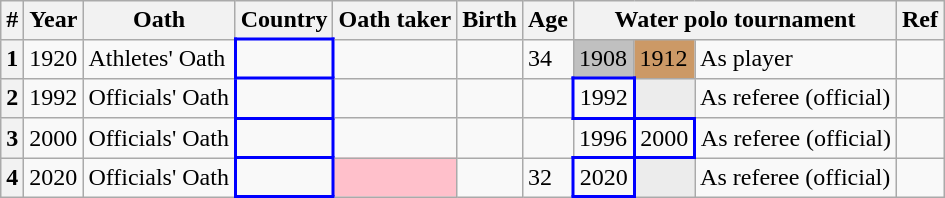<table class="wikitable sortable sticky-header defaultcenter col3left col4left col5left col10left" style="font-size: 100%; margin-left: 1em;">
<tr>
<th scope="col">#</th>
<th scope="col">Year</th>
<th scope="col">Oath</th>
<th scope="col">Country</th>
<th scope="col">Oath taker</th>
<th scope="col">Birth</th>
<th scope="col">Age</th>
<th scope="colgroup" colspan="3">Water polo tournament</th>
<th scope="col" class="unsortable">Ref</th>
</tr>
<tr>
<th scope="row">1</th>
<td>1920</td>
<td>Athletes' Oath</td>
<td style="border: 2px solid blue;"></td>
<td></td>
<td></td>
<td>34</td>
<td style="background-color: silver;">1908</td>
<td style="background-color: #cc9966;">1912</td>
<td>As player</td>
<td></td>
</tr>
<tr>
<th scope="row">2</th>
<td>1992</td>
<td>Officials' Oath</td>
<td style="border: 2px solid blue;"></td>
<td></td>
<td></td>
<td></td>
<td style="border: 2px solid blue;">1992</td>
<td style="background-color: #ececec;"></td>
<td>As referee (official)</td>
<td></td>
</tr>
<tr>
<th scope="row">3</th>
<td>2000</td>
<td>Officials' Oath</td>
<td style="border: 2px solid blue;"></td>
<td></td>
<td></td>
<td></td>
<td>1996</td>
<td style="border: 2px solid blue;">2000</td>
<td>As referee (official)</td>
<td></td>
</tr>
<tr>
<th scope="row">4</th>
<td>2020</td>
<td>Officials' Oath</td>
<td style="border: 2px solid blue;"></td>
<td style="background-color: pink;"></td>
<td></td>
<td>32</td>
<td style="border: 2px solid blue;">2020</td>
<td style="background-color: #ececec;"></td>
<td>As referee (official)</td>
<td></td>
</tr>
</table>
